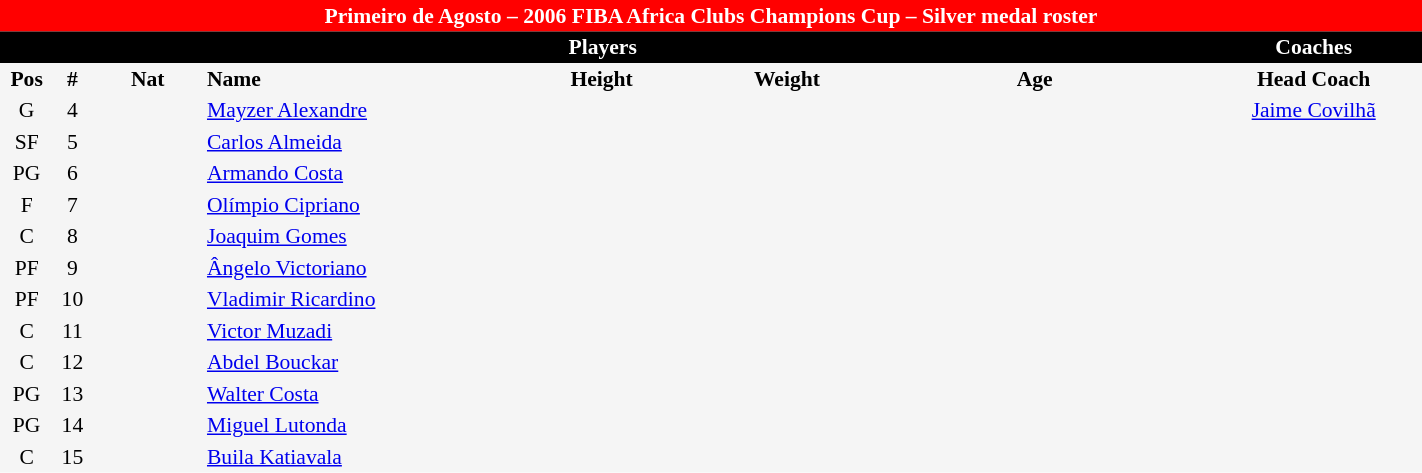<table border=0 cellpadding=2 cellspacing=0  |- bgcolor=#f5f5f5 style="text-align:center; font-size:90%;" width=75%>
<tr>
<td colspan="8" style="background: red; color: white"><strong>Primeiro de Agosto – 2006 FIBA Africa Clubs Champions Cup –  Silver medal roster</strong></td>
</tr>
<tr>
<td colspan="7" style="background: black; color: white"><strong>Players</strong></td>
<td style="background: black; color: white"><strong>Coaches</strong></td>
</tr>
<tr style="background=#f5f5f5; color: black">
<th width=5px>Pos</th>
<th width=5px>#</th>
<th width=50px>Nat</th>
<th width=135px align=left>Name</th>
<th width=100px>Height</th>
<th width=70px>Weight</th>
<th width=160px>Age</th>
<th width=100px>Head Coach</th>
</tr>
<tr>
<td>G</td>
<td>4</td>
<td></td>
<td align=left><a href='#'>Mayzer Alexandre</a></td>
<td><span></span></td>
<td></td>
<td><span></span></td>
<td> <a href='#'>Jaime Covilhã</a></td>
</tr>
<tr>
<td>SF</td>
<td>5</td>
<td></td>
<td align=left><a href='#'>Carlos Almeida</a></td>
<td><span></span></td>
<td><span></span></td>
<td><span></span></td>
</tr>
<tr>
<td>PG</td>
<td>6</td>
<td></td>
<td align=left><a href='#'>Armando Costa</a></td>
<td><span></span></td>
<td><span></span></td>
<td><span></span></td>
</tr>
<tr>
<td>F</td>
<td>7</td>
<td></td>
<td align=left><a href='#'>Olímpio Cipriano</a></td>
<td><span></span></td>
<td><span></span></td>
<td><span></span></td>
</tr>
<tr>
<td>C</td>
<td>8</td>
<td></td>
<td align=left><a href='#'>Joaquim Gomes</a></td>
<td><span></span></td>
<td><span></span></td>
<td><span></span></td>
</tr>
<tr>
<td>PF</td>
<td>9</td>
<td></td>
<td align=left><a href='#'>Ângelo Victoriano</a></td>
<td><span></span></td>
<td><span></span></td>
<td><span></span></td>
</tr>
<tr>
<td>PF</td>
<td>10</td>
<td></td>
<td align=left><a href='#'>Vladimir Ricardino</a></td>
<td><span></span></td>
<td><span></span></td>
<td><span></span></td>
</tr>
<tr>
<td>C</td>
<td>11</td>
<td></td>
<td align=left><a href='#'>Victor Muzadi</a></td>
<td><span></span></td>
<td><span></span></td>
<td><span></span></td>
</tr>
<tr>
<td>C</td>
<td>12</td>
<td></td>
<td align=left><a href='#'>Abdel Bouckar</a></td>
<td><span></span></td>
<td><span></span></td>
<td><span></span></td>
</tr>
<tr>
<td>PG</td>
<td>13</td>
<td></td>
<td align=left><a href='#'>Walter Costa</a></td>
<td><span></span></td>
<td><span></span></td>
<td><span></span></td>
</tr>
<tr>
<td>PG</td>
<td>14</td>
<td></td>
<td align=left><a href='#'>Miguel Lutonda</a></td>
<td><span></span></td>
<td><span></span></td>
<td><span></span></td>
</tr>
<tr>
<td>C</td>
<td>15</td>
<td></td>
<td align=left><a href='#'>Buila Katiavala</a></td>
<td><span></span></td>
<td><span></span></td>
<td><span></span></td>
</tr>
</table>
